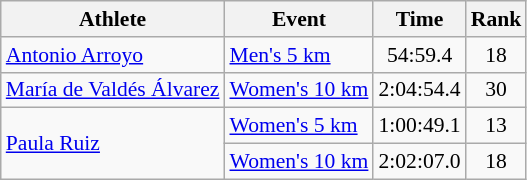<table class="wikitable" style="font-size:90%;">
<tr>
<th>Athlete</th>
<th>Event</th>
<th>Time</th>
<th>Rank</th>
</tr>
<tr align=center>
<td align=left><a href='#'>Antonio Arroyo</a></td>
<td align=left><a href='#'>Men's 5 km</a></td>
<td>54:59.4</td>
<td>18</td>
</tr>
<tr align=center>
<td align=left><a href='#'>María de Valdés Álvarez</a></td>
<td align=left><a href='#'>Women's 10 km</a></td>
<td>2:04:54.4</td>
<td>30</td>
</tr>
<tr align=center>
<td align=left rowspan=2><a href='#'>Paula Ruiz</a></td>
<td align=left><a href='#'>Women's 5 km</a></td>
<td>1:00:49.1</td>
<td>13</td>
</tr>
<tr align=center>
<td align=left><a href='#'>Women's 10 km</a></td>
<td>2:02:07.0</td>
<td>18</td>
</tr>
</table>
